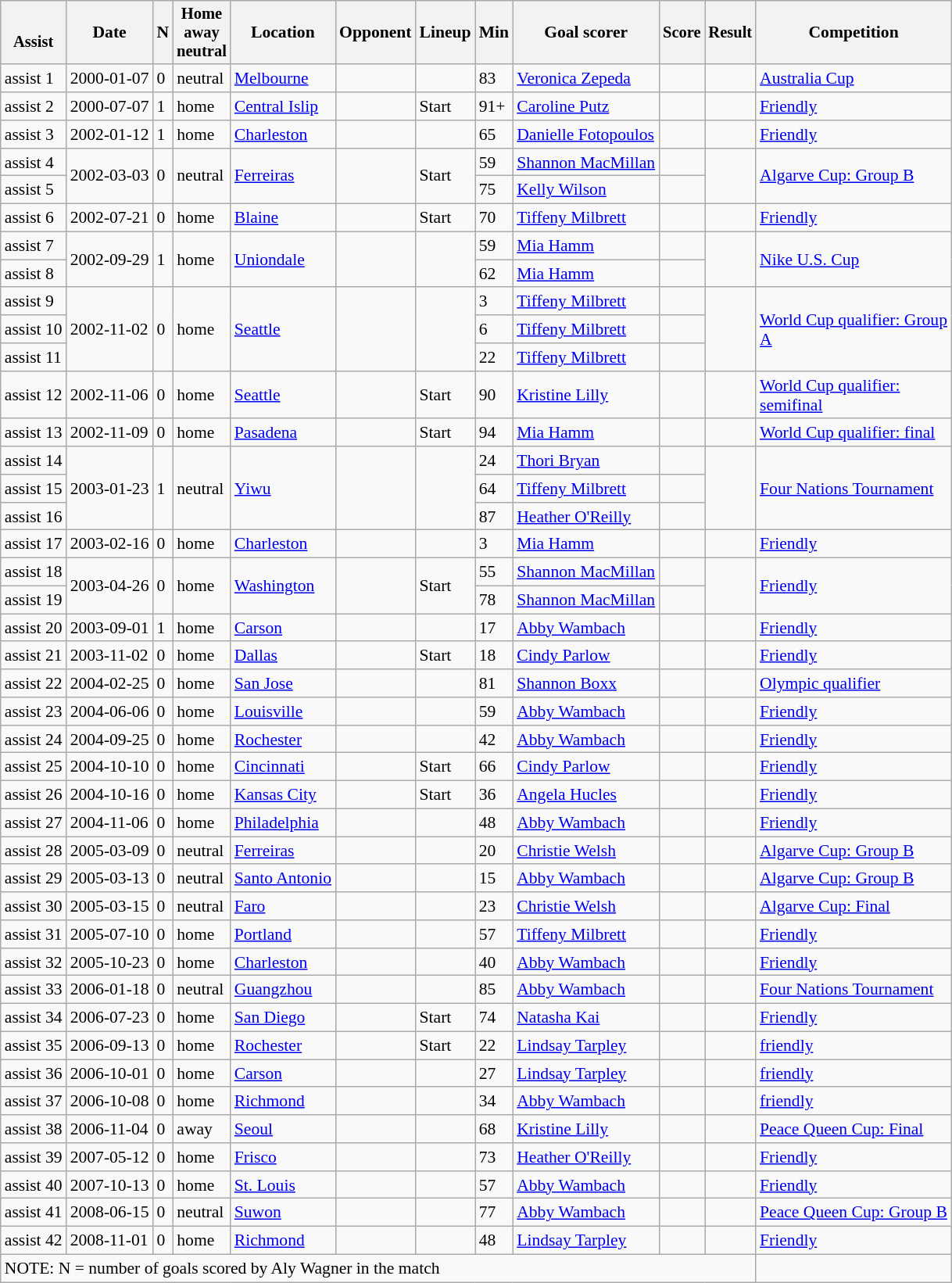<table class="wikitable sortable collapsible" style="font-size:90%">
<tr>
<th data-sort-type=number style="font-size:95%;"><br>Assist</th>
<th>Date</th>
<th>N</th>
<th style="font-size:95%;">Home<br>away<br>neutral</th>
<th>Location</th>
<th>Opponent</th>
<th data-sort-type=number>Lineup</th>
<th data-sort-type=number>Min</th>
<th>Goal scorer</th>
<th data-sort-type=number style="font-size:95%;">Score</th>
<th data-sort-type=number style="font-size:95%;">Result</th>
<th width=160px>Competition</th>
</tr>
<tr>
<td>assist 1</td>
<td>2000-01-07</td>
<td>0</td>
<td>neutral</td>
<td><a href='#'>Melbourne</a></td>
<td></td>
<td></td>
<td>83</td>
<td><a href='#'>Veronica Zepeda</a></td>
<td></td>
<td></td>
<td><a href='#'>Australia Cup</a></td>
</tr>
<tr>
<td>assist 2</td>
<td>2000-07-07</td>
<td>1</td>
<td>home</td>
<td><a href='#'>Central Islip</a></td>
<td></td>
<td>Start</td>
<td>91+</td>
<td><a href='#'>Caroline Putz</a></td>
<td></td>
<td></td>
<td><a href='#'>Friendly</a></td>
</tr>
<tr>
<td>assist 3</td>
<td>2002-01-12</td>
<td>1</td>
<td>home</td>
<td><a href='#'>Charleston</a></td>
<td></td>
<td></td>
<td>65</td>
<td><a href='#'>Danielle Fotopoulos</a></td>
<td></td>
<td></td>
<td><a href='#'>Friendly</a></td>
</tr>
<tr>
<td>assist 4</td>
<td rowspan=2>2002-03-03</td>
<td rowspan=2>0</td>
<td rowspan=2>neutral</td>
<td rowspan=2><a href='#'>Ferreiras</a></td>
<td rowspan=2></td>
<td rowspan=2>Start</td>
<td>59</td>
<td><a href='#'>Shannon MacMillan</a></td>
<td></td>
<td rowspan=2></td>
<td rowspan=2 ><a href='#'>Algarve Cup: Group B</a></td>
</tr>
<tr>
<td>assist 5</td>
<td>75</td>
<td><a href='#'>Kelly Wilson</a></td>
<td></td>
</tr>
<tr>
<td>assist 6</td>
<td>2002-07-21</td>
<td>0</td>
<td>home</td>
<td><a href='#'>Blaine</a></td>
<td></td>
<td>Start</td>
<td>70</td>
<td><a href='#'>Tiffeny Milbrett</a></td>
<td></td>
<td></td>
<td><a href='#'>Friendly</a></td>
</tr>
<tr>
<td>assist 7</td>
<td rowspan=2>2002-09-29</td>
<td rowspan=2>1</td>
<td rowspan=2>home</td>
<td rowspan=2><a href='#'>Uniondale</a></td>
<td rowspan=2></td>
<td rowspan=2></td>
<td>59</td>
<td><a href='#'>Mia Hamm</a></td>
<td></td>
<td rowspan=2></td>
<td rowspan=2 ><a href='#'>Nike U.S. Cup</a></td>
</tr>
<tr>
<td>assist 8</td>
<td>62</td>
<td><a href='#'>Mia Hamm</a></td>
<td></td>
</tr>
<tr>
<td>assist 9</td>
<td rowspan=3>2002-11-02</td>
<td rowspan=3>0</td>
<td rowspan=3>home</td>
<td rowspan=3><a href='#'>Seattle</a></td>
<td rowspan=3></td>
<td rowspan=3></td>
<td>3</td>
<td><a href='#'>Tiffeny Milbrett</a></td>
<td></td>
<td rowspan=3></td>
<td rowspan=3 ><a href='#'>World Cup qualifier: Group A</a></td>
</tr>
<tr>
<td>assist 10</td>
<td>6</td>
<td><a href='#'>Tiffeny Milbrett</a></td>
<td></td>
</tr>
<tr>
<td>assist 11</td>
<td>22</td>
<td><a href='#'>Tiffeny Milbrett</a></td>
<td></td>
</tr>
<tr>
<td>assist 12</td>
<td>2002-11-06</td>
<td>0</td>
<td>home</td>
<td><a href='#'>Seattle</a></td>
<td></td>
<td>Start</td>
<td>90</td>
<td><a href='#'>Kristine Lilly</a></td>
<td></td>
<td></td>
<td><a href='#'>World Cup qualifier: semifinal</a></td>
</tr>
<tr>
<td>assist 13</td>
<td>2002-11-09</td>
<td>0</td>
<td>home</td>
<td><a href='#'>Pasadena</a></td>
<td></td>
<td>Start</td>
<td>94</td>
<td><a href='#'>Mia Hamm</a></td>
<td></td>
<td></td>
<td><a href='#'>World Cup qualifier: final</a></td>
</tr>
<tr>
<td>assist 14</td>
<td rowspan=3>2003-01-23</td>
<td rowspan=3>1</td>
<td rowspan=3>neutral</td>
<td rowspan=3><a href='#'>Yiwu</a></td>
<td rowspan=3></td>
<td rowspan=3></td>
<td>24</td>
<td><a href='#'>Thori Bryan</a></td>
<td></td>
<td rowspan=3></td>
<td rowspan=3 ><a href='#'>Four Nations Tournament</a></td>
</tr>
<tr>
<td>assist 15</td>
<td>64</td>
<td><a href='#'>Tiffeny Milbrett</a></td>
<td></td>
</tr>
<tr>
<td>assist 16</td>
<td>87</td>
<td><a href='#'>Heather O'Reilly</a></td>
<td></td>
</tr>
<tr>
<td>assist 17</td>
<td>2003-02-16</td>
<td>0</td>
<td>home</td>
<td><a href='#'>Charleston</a></td>
<td></td>
<td></td>
<td>3</td>
<td><a href='#'>Mia Hamm</a></td>
<td></td>
<td></td>
<td><a href='#'>Friendly</a></td>
</tr>
<tr>
<td>assist 18</td>
<td rowspan=2>2003-04-26</td>
<td rowspan=2>0</td>
<td rowspan=2>home</td>
<td rowspan=2><a href='#'>Washington</a></td>
<td rowspan=2></td>
<td rowspan=2>Start</td>
<td>55</td>
<td><a href='#'>Shannon MacMillan</a></td>
<td></td>
<td rowspan=2></td>
<td rowspan=2 ><a href='#'>Friendly</a></td>
</tr>
<tr>
<td>assist 19</td>
<td>78</td>
<td><a href='#'>Shannon MacMillan</a></td>
<td></td>
</tr>
<tr>
<td>assist 20</td>
<td>2003-09-01</td>
<td>1</td>
<td>home</td>
<td><a href='#'>Carson</a></td>
<td></td>
<td></td>
<td>17</td>
<td><a href='#'>Abby Wambach</a></td>
<td></td>
<td></td>
<td><a href='#'>Friendly</a></td>
</tr>
<tr>
<td>assist 21</td>
<td>2003-11-02</td>
<td>0</td>
<td>home</td>
<td><a href='#'>Dallas</a></td>
<td></td>
<td>Start</td>
<td>18</td>
<td><a href='#'>Cindy Parlow</a></td>
<td></td>
<td></td>
<td><a href='#'>Friendly</a></td>
</tr>
<tr>
<td>assist 22</td>
<td>2004-02-25</td>
<td>0</td>
<td>home</td>
<td><a href='#'>San Jose</a></td>
<td></td>
<td></td>
<td>81</td>
<td><a href='#'>Shannon Boxx</a></td>
<td></td>
<td></td>
<td><a href='#'>Olympic qualifier</a></td>
</tr>
<tr>
<td>assist 23</td>
<td>2004-06-06</td>
<td>0</td>
<td>home</td>
<td><a href='#'>Louisville</a></td>
<td></td>
<td></td>
<td>59</td>
<td><a href='#'>Abby Wambach</a></td>
<td></td>
<td></td>
<td><a href='#'>Friendly</a></td>
</tr>
<tr>
<td>assist 24</td>
<td>2004-09-25</td>
<td>0</td>
<td>home</td>
<td><a href='#'>Rochester</a></td>
<td></td>
<td></td>
<td>42</td>
<td><a href='#'>Abby Wambach</a></td>
<td></td>
<td></td>
<td><a href='#'>Friendly</a></td>
</tr>
<tr>
<td>assist 25</td>
<td>2004-10-10</td>
<td>0</td>
<td>home</td>
<td><a href='#'>Cincinnati</a></td>
<td></td>
<td>Start</td>
<td>66</td>
<td><a href='#'>Cindy Parlow</a></td>
<td></td>
<td></td>
<td><a href='#'>Friendly</a></td>
</tr>
<tr>
<td>assist 26</td>
<td>2004-10-16</td>
<td>0</td>
<td>home</td>
<td><a href='#'>Kansas City</a></td>
<td></td>
<td>Start</td>
<td>36</td>
<td><a href='#'>Angela Hucles</a></td>
<td></td>
<td></td>
<td><a href='#'>Friendly</a></td>
</tr>
<tr>
<td>assist 27</td>
<td>2004-11-06</td>
<td>0</td>
<td>home</td>
<td><a href='#'>Philadelphia</a></td>
<td></td>
<td></td>
<td>48</td>
<td><a href='#'>Abby Wambach</a></td>
<td></td>
<td></td>
<td><a href='#'>Friendly</a></td>
</tr>
<tr>
<td>assist 28</td>
<td>2005-03-09</td>
<td>0</td>
<td>neutral</td>
<td><a href='#'>Ferreiras</a></td>
<td></td>
<td></td>
<td>20</td>
<td><a href='#'>Christie Welsh</a></td>
<td></td>
<td></td>
<td><a href='#'>Algarve Cup: Group B</a></td>
</tr>
<tr>
<td>assist 29</td>
<td>2005-03-13</td>
<td>0</td>
<td>neutral</td>
<td><a href='#'>Santo Antonio</a></td>
<td></td>
<td></td>
<td>15</td>
<td><a href='#'>Abby Wambach</a></td>
<td></td>
<td></td>
<td><a href='#'>Algarve Cup: Group B</a></td>
</tr>
<tr>
<td>assist 30</td>
<td>2005-03-15</td>
<td>0</td>
<td>neutral</td>
<td><a href='#'>Faro</a></td>
<td></td>
<td></td>
<td>23</td>
<td><a href='#'>Christie Welsh</a></td>
<td></td>
<td></td>
<td><a href='#'>Algarve Cup: Final</a></td>
</tr>
<tr>
<td>assist 31</td>
<td>2005-07-10</td>
<td>0</td>
<td>home</td>
<td><a href='#'>Portland</a></td>
<td></td>
<td></td>
<td>57</td>
<td><a href='#'>Tiffeny Milbrett</a></td>
<td></td>
<td></td>
<td><a href='#'>Friendly</a></td>
</tr>
<tr>
<td>assist 32</td>
<td>2005-10-23</td>
<td>0</td>
<td>home</td>
<td><a href='#'>Charleston</a></td>
<td></td>
<td></td>
<td>40</td>
<td><a href='#'>Abby Wambach</a></td>
<td></td>
<td></td>
<td><a href='#'>Friendly</a></td>
</tr>
<tr>
<td>assist 33</td>
<td>2006-01-18</td>
<td>0</td>
<td>neutral</td>
<td><a href='#'>Guangzhou</a></td>
<td></td>
<td></td>
<td>85</td>
<td><a href='#'>Abby Wambach</a></td>
<td></td>
<td></td>
<td><a href='#'>Four Nations Tournament</a></td>
</tr>
<tr>
<td>assist 34</td>
<td>2006-07-23</td>
<td>0</td>
<td>home</td>
<td><a href='#'>San Diego</a></td>
<td></td>
<td>Start</td>
<td>74</td>
<td><a href='#'>Natasha Kai</a></td>
<td></td>
<td></td>
<td><a href='#'>Friendly</a></td>
</tr>
<tr>
<td>assist 35</td>
<td>2006-09-13</td>
<td>0</td>
<td>home</td>
<td><a href='#'>Rochester</a></td>
<td></td>
<td>Start</td>
<td>22</td>
<td><a href='#'>Lindsay Tarpley</a></td>
<td></td>
<td></td>
<td><a href='#'>friendly</a></td>
</tr>
<tr>
<td>assist 36</td>
<td>2006-10-01</td>
<td>0</td>
<td>home</td>
<td><a href='#'>Carson</a></td>
<td></td>
<td></td>
<td>27</td>
<td><a href='#'>Lindsay Tarpley</a></td>
<td></td>
<td></td>
<td><a href='#'>friendly</a></td>
</tr>
<tr>
<td>assist 37</td>
<td>2006-10-08</td>
<td>0</td>
<td>home</td>
<td><a href='#'>Richmond</a></td>
<td></td>
<td></td>
<td>34</td>
<td><a href='#'>Abby Wambach</a></td>
<td></td>
<td></td>
<td><a href='#'>friendly</a></td>
</tr>
<tr>
<td>assist 38</td>
<td>2006-11-04</td>
<td>0</td>
<td>away</td>
<td><a href='#'>Seoul</a></td>
<td></td>
<td></td>
<td>68</td>
<td><a href='#'>Kristine Lilly</a></td>
<td></td>
<td></td>
<td><a href='#'>Peace Queen Cup: Final</a></td>
</tr>
<tr>
<td>assist 39</td>
<td>2007-05-12</td>
<td>0</td>
<td>home</td>
<td><a href='#'>Frisco</a></td>
<td></td>
<td></td>
<td>73</td>
<td><a href='#'>Heather O'Reilly</a></td>
<td></td>
<td></td>
<td><a href='#'>Friendly</a></td>
</tr>
<tr>
<td>assist 40</td>
<td>2007-10-13</td>
<td>0</td>
<td>home</td>
<td><a href='#'>St. Louis</a></td>
<td></td>
<td><br></td>
<td>57</td>
<td><a href='#'>Abby Wambach</a></td>
<td></td>
<td></td>
<td><a href='#'>Friendly</a></td>
</tr>
<tr>
<td>assist 41</td>
<td>2008-06-15</td>
<td>0</td>
<td>neutral</td>
<td><a href='#'>Suwon</a></td>
<td></td>
<td></td>
<td>77</td>
<td><a href='#'>Abby Wambach</a></td>
<td></td>
<td></td>
<td><a href='#'>Peace Queen Cup: Group B</a></td>
</tr>
<tr>
<td>assist 42</td>
<td>2008-11-01</td>
<td>0</td>
<td>home</td>
<td><a href='#'>Richmond</a></td>
<td></td>
<td></td>
<td>48</td>
<td><a href='#'>Lindsay Tarpley</a></td>
<td></td>
<td></td>
<td><a href='#'>Friendly</a></td>
</tr>
<tr class=sortbottom>
<td colspan=11>NOTE: N = number of goals scored by Aly Wagner in the match</td>
</tr>
</table>
